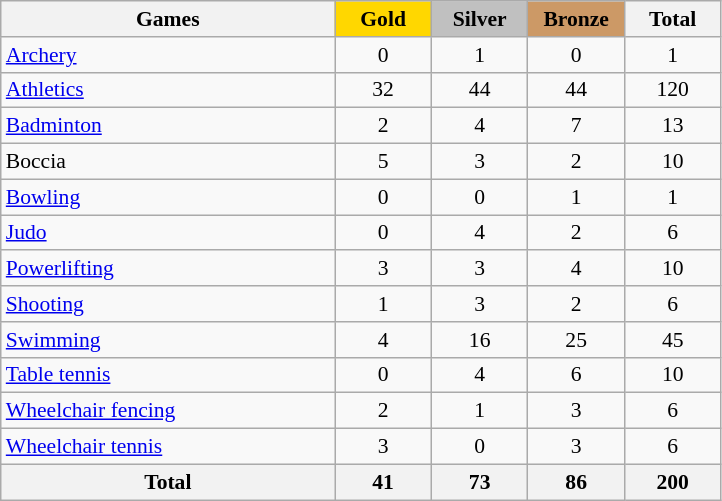<table class="wikitable" style="text-align:center; font-size:90%;">
<tr>
<th style="width:15em;">Games</th>
<th style="width:4em; background:gold;">Gold</th>
<th style="width:4em; background:silver;">Silver</th>
<th style="width:4em; background:#cc9966;">Bronze</th>
<th style="width:4em;">Total</th>
</tr>
<tr>
<td align=left> <a href='#'>Archery</a></td>
<td>0</td>
<td>1</td>
<td>0</td>
<td>1</td>
</tr>
<tr>
<td align=left> <a href='#'>Athletics</a></td>
<td>32</td>
<td>44</td>
<td>44</td>
<td>120</td>
</tr>
<tr>
<td align=left> <a href='#'>Badminton</a></td>
<td>2</td>
<td>4</td>
<td>7</td>
<td>13</td>
</tr>
<tr>
<td align=left> Boccia</td>
<td>5</td>
<td>3</td>
<td>2</td>
<td>10</td>
</tr>
<tr>
<td align=left> <a href='#'>Bowling</a></td>
<td>0</td>
<td>0</td>
<td>1</td>
<td>1</td>
</tr>
<tr>
<td align=left> <a href='#'>Judo</a></td>
<td>0</td>
<td>4</td>
<td>2</td>
<td>6</td>
</tr>
<tr>
<td align=left> <a href='#'>Powerlifting</a></td>
<td>3</td>
<td>3</td>
<td>4</td>
<td>10</td>
</tr>
<tr>
<td align=left> <a href='#'>Shooting</a></td>
<td>1</td>
<td>3</td>
<td>2</td>
<td>6</td>
</tr>
<tr>
<td align=left> <a href='#'>Swimming</a></td>
<td>4</td>
<td>16</td>
<td>25</td>
<td>45</td>
</tr>
<tr>
<td align=left> <a href='#'>Table tennis</a></td>
<td>0</td>
<td>4</td>
<td>6</td>
<td>10</td>
</tr>
<tr>
<td align=left> <a href='#'>Wheelchair fencing</a></td>
<td>2</td>
<td>1</td>
<td>3</td>
<td>6</td>
</tr>
<tr>
<td align=left> <a href='#'>Wheelchair tennis</a></td>
<td>3</td>
<td>0</td>
<td>3</td>
<td>6</td>
</tr>
<tr>
<th>Total</th>
<th>41</th>
<th>73</th>
<th>86</th>
<th>200</th>
</tr>
</table>
